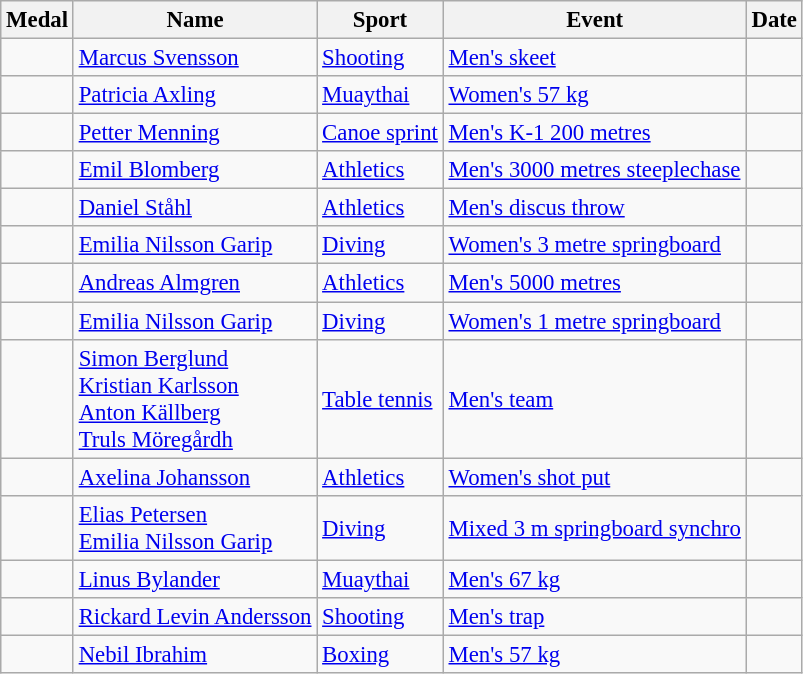<table class="wikitable sortable" style="font-size: 95%;">
<tr>
<th>Medal</th>
<th>Name</th>
<th>Sport</th>
<th>Event</th>
<th>Date</th>
</tr>
<tr>
<td></td>
<td><a href='#'>Marcus Svensson</a></td>
<td><a href='#'>Shooting</a></td>
<td><a href='#'>Men's skeet</a></td>
<td></td>
</tr>
<tr>
<td></td>
<td><a href='#'>Patricia Axling</a></td>
<td><a href='#'>Muaythai</a></td>
<td><a href='#'>Women's 57 kg</a></td>
<td></td>
</tr>
<tr>
<td></td>
<td><a href='#'>Petter Menning</a></td>
<td><a href='#'>Canoe sprint</a></td>
<td><a href='#'>Men's K-1 200 metres</a></td>
<td></td>
</tr>
<tr>
<td></td>
<td><a href='#'>Emil Blomberg</a></td>
<td><a href='#'>Athletics</a></td>
<td><a href='#'>Men's 3000 metres steeplechase</a></td>
<td></td>
</tr>
<tr>
<td></td>
<td><a href='#'>Daniel Ståhl</a></td>
<td><a href='#'>Athletics</a></td>
<td><a href='#'>Men's discus throw</a></td>
<td></td>
</tr>
<tr>
<td></td>
<td><a href='#'>Emilia Nilsson Garip</a></td>
<td><a href='#'>Diving</a></td>
<td><a href='#'>Women's 3 metre springboard</a></td>
<td></td>
</tr>
<tr>
<td></td>
<td><a href='#'>Andreas Almgren</a></td>
<td><a href='#'>Athletics</a></td>
<td><a href='#'>Men's 5000 metres</a></td>
<td></td>
</tr>
<tr>
<td></td>
<td><a href='#'>Emilia Nilsson Garip</a></td>
<td><a href='#'>Diving</a></td>
<td><a href='#'>Women's 1 metre springboard</a></td>
<td></td>
</tr>
<tr>
<td></td>
<td><a href='#'>Simon Berglund</a><br><a href='#'>Kristian Karlsson</a><br><a href='#'>Anton Källberg</a><br><a href='#'>Truls Möregårdh</a></td>
<td><a href='#'>Table tennis</a></td>
<td><a href='#'>Men's team</a></td>
<td></td>
</tr>
<tr>
<td></td>
<td><a href='#'>Axelina Johansson</a></td>
<td><a href='#'>Athletics</a></td>
<td><a href='#'>Women's shot put</a></td>
<td></td>
</tr>
<tr>
<td></td>
<td><a href='#'>Elias Petersen</a><br><a href='#'>Emilia Nilsson Garip</a></td>
<td><a href='#'>Diving</a></td>
<td><a href='#'> Mixed 3 m springboard synchro</a></td>
<td></td>
</tr>
<tr>
<td></td>
<td><a href='#'>Linus Bylander</a></td>
<td><a href='#'>Muaythai</a></td>
<td><a href='#'>Men's 67 kg</a></td>
<td></td>
</tr>
<tr>
<td></td>
<td><a href='#'>Rickard Levin Andersson</a></td>
<td><a href='#'>Shooting</a></td>
<td><a href='#'>Men's trap</a></td>
<td></td>
</tr>
<tr>
<td></td>
<td><a href='#'>Nebil Ibrahim</a></td>
<td><a href='#'>Boxing</a></td>
<td><a href='#'>Men's 57 kg</a></td>
<td></td>
</tr>
</table>
